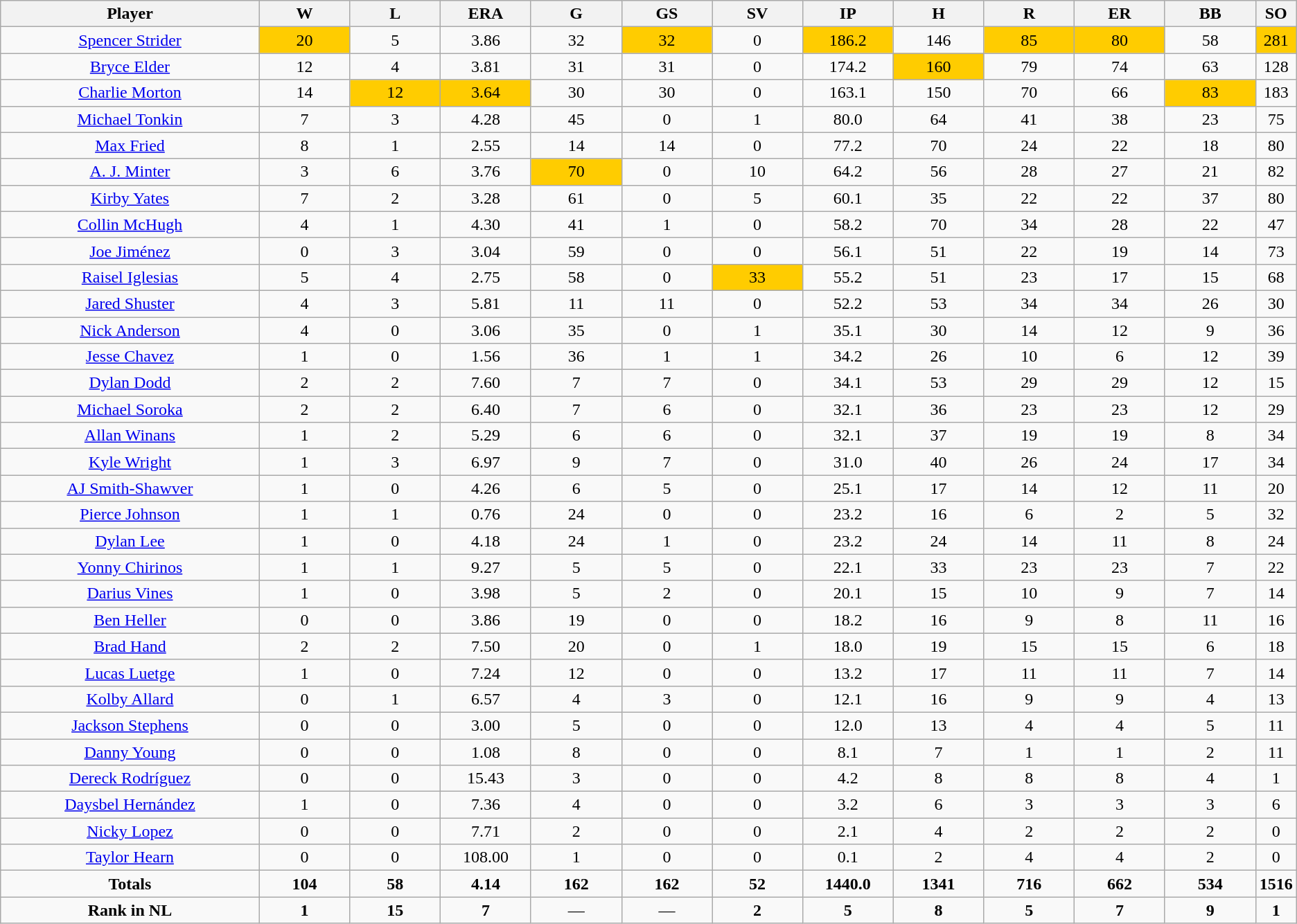<table class=wikitable style="text-align:center">
<tr>
<th bgcolor=#DDDDFF; width="20%">Player</th>
<th bgcolor=#DDDDFF; width="7%">W</th>
<th bgcolor=#DDDDFF; width="7%">L</th>
<th bgcolor=#DDDDFF; width="7%">ERA</th>
<th bgcolor=#DDDDFF; width="7%">G</th>
<th bgcolor=#DDDDFF; width="7%">GS</th>
<th bgcolor=#DDDDFF; width="7%">SV</th>
<th bgcolor=#DDDDFF; width="7%">IP</th>
<th bgcolor=#DDDDFF; width="7%">H</th>
<th bgcolor=#DDDDFF; width="7%">R</th>
<th bgcolor=#DDDDFF; width="7%">ER</th>
<th bgcolor=#DDDDFF; width="7%">BB</th>
<th bgcolor=#DDDDFF; width="7%">SO</th>
</tr>
<tr>
<td><a href='#'>Spencer Strider</a></td>
<td bgcolor=#ffcc00>20</td>
<td>5</td>
<td>3.86</td>
<td>32</td>
<td bgcolor=#ffcc00>32</td>
<td>0</td>
<td bgcolor=#ffcc00>186.2</td>
<td>146</td>
<td bgcolor=#ffcc00>85</td>
<td bgcolor=#ffcc00>80</td>
<td>58</td>
<td bgcolor=#ffcc00>281</td>
</tr>
<tr>
<td><a href='#'>Bryce Elder</a></td>
<td>12</td>
<td>4</td>
<td>3.81</td>
<td>31</td>
<td>31</td>
<td>0</td>
<td>174.2</td>
<td bgcolor=#ffcc00>160</td>
<td>79</td>
<td>74</td>
<td>63</td>
<td>128</td>
</tr>
<tr>
<td><a href='#'>Charlie Morton</a></td>
<td>14</td>
<td bgcolor=#ffcc00>12</td>
<td bgcolor=#ffcc00>3.64</td>
<td>30</td>
<td>30</td>
<td>0</td>
<td>163.1</td>
<td>150</td>
<td>70</td>
<td>66</td>
<td bgcolor=#ffcc00>83</td>
<td>183</td>
</tr>
<tr>
<td><a href='#'>Michael Tonkin</a></td>
<td>7</td>
<td>3</td>
<td>4.28</td>
<td>45</td>
<td>0</td>
<td>1</td>
<td>80.0</td>
<td>64</td>
<td>41</td>
<td>38</td>
<td>23</td>
<td>75</td>
</tr>
<tr>
<td><a href='#'>Max Fried</a></td>
<td>8</td>
<td>1</td>
<td>2.55</td>
<td>14</td>
<td>14</td>
<td>0</td>
<td>77.2</td>
<td>70</td>
<td>24</td>
<td>22</td>
<td>18</td>
<td>80</td>
</tr>
<tr>
<td><a href='#'>A. J. Minter</a></td>
<td>3</td>
<td>6</td>
<td>3.76</td>
<td bgcolor=#ffcc00>70</td>
<td>0</td>
<td>10</td>
<td>64.2</td>
<td>56</td>
<td>28</td>
<td>27</td>
<td>21</td>
<td>82</td>
</tr>
<tr>
<td><a href='#'>Kirby Yates</a></td>
<td>7</td>
<td>2</td>
<td>3.28</td>
<td>61</td>
<td>0</td>
<td>5</td>
<td>60.1</td>
<td>35</td>
<td>22</td>
<td>22</td>
<td>37</td>
<td>80</td>
</tr>
<tr>
<td><a href='#'>Collin McHugh</a></td>
<td>4</td>
<td>1</td>
<td>4.30</td>
<td>41</td>
<td>1</td>
<td>0</td>
<td>58.2</td>
<td>70</td>
<td>34</td>
<td>28</td>
<td>22</td>
<td>47</td>
</tr>
<tr>
<td><a href='#'>Joe Jiménez</a></td>
<td>0</td>
<td>3</td>
<td>3.04</td>
<td>59</td>
<td>0</td>
<td>0</td>
<td>56.1</td>
<td>51</td>
<td>22</td>
<td>19</td>
<td>14</td>
<td>73</td>
</tr>
<tr>
<td><a href='#'>Raisel Iglesias</a></td>
<td>5</td>
<td>4</td>
<td>2.75</td>
<td>58</td>
<td>0</td>
<td bgcolor=#ffcc00>33</td>
<td>55.2</td>
<td>51</td>
<td>23</td>
<td>17</td>
<td>15</td>
<td>68</td>
</tr>
<tr>
<td><a href='#'>Jared Shuster</a></td>
<td>4</td>
<td>3</td>
<td>5.81</td>
<td>11</td>
<td>11</td>
<td>0</td>
<td>52.2</td>
<td>53</td>
<td>34</td>
<td>34</td>
<td>26</td>
<td>30</td>
</tr>
<tr>
<td><a href='#'>Nick Anderson</a></td>
<td>4</td>
<td>0</td>
<td>3.06</td>
<td>35</td>
<td>0</td>
<td>1</td>
<td>35.1</td>
<td>30</td>
<td>14</td>
<td>12</td>
<td>9</td>
<td>36</td>
</tr>
<tr>
<td><a href='#'>Jesse Chavez</a></td>
<td>1</td>
<td>0</td>
<td>1.56</td>
<td>36</td>
<td>1</td>
<td>1</td>
<td>34.2</td>
<td>26</td>
<td>10</td>
<td>6</td>
<td>12</td>
<td>39</td>
</tr>
<tr>
<td><a href='#'>Dylan Dodd</a></td>
<td>2</td>
<td>2</td>
<td>7.60</td>
<td>7</td>
<td>7</td>
<td>0</td>
<td>34.1</td>
<td>53</td>
<td>29</td>
<td>29</td>
<td>12</td>
<td>15</td>
</tr>
<tr>
<td><a href='#'>Michael Soroka</a></td>
<td>2</td>
<td>2</td>
<td>6.40</td>
<td>7</td>
<td>6</td>
<td>0</td>
<td>32.1</td>
<td>36</td>
<td>23</td>
<td>23</td>
<td>12</td>
<td>29</td>
</tr>
<tr>
<td><a href='#'>Allan Winans</a></td>
<td>1</td>
<td>2</td>
<td>5.29</td>
<td>6</td>
<td>6</td>
<td>0</td>
<td>32.1</td>
<td>37</td>
<td>19</td>
<td>19</td>
<td>8</td>
<td>34</td>
</tr>
<tr>
<td><a href='#'>Kyle Wright</a></td>
<td>1</td>
<td>3</td>
<td>6.97</td>
<td>9</td>
<td>7</td>
<td>0</td>
<td>31.0</td>
<td>40</td>
<td>26</td>
<td>24</td>
<td>17</td>
<td>34</td>
</tr>
<tr>
<td><a href='#'>AJ Smith-Shawver</a></td>
<td>1</td>
<td>0</td>
<td>4.26</td>
<td>6</td>
<td>5</td>
<td>0</td>
<td>25.1</td>
<td>17</td>
<td>14</td>
<td>12</td>
<td>11</td>
<td>20</td>
</tr>
<tr>
<td><a href='#'>Pierce Johnson</a></td>
<td>1</td>
<td>1</td>
<td>0.76</td>
<td>24</td>
<td>0</td>
<td>0</td>
<td>23.2</td>
<td>16</td>
<td>6</td>
<td>2</td>
<td>5</td>
<td>32</td>
</tr>
<tr>
<td><a href='#'>Dylan Lee</a></td>
<td>1</td>
<td>0</td>
<td>4.18</td>
<td>24</td>
<td>1</td>
<td>0</td>
<td>23.2</td>
<td>24</td>
<td>14</td>
<td>11</td>
<td>8</td>
<td>24</td>
</tr>
<tr>
<td><a href='#'>Yonny Chirinos</a></td>
<td>1</td>
<td>1</td>
<td>9.27</td>
<td>5</td>
<td>5</td>
<td>0</td>
<td>22.1</td>
<td>33</td>
<td>23</td>
<td>23</td>
<td>7</td>
<td>22</td>
</tr>
<tr>
<td><a href='#'>Darius Vines</a></td>
<td>1</td>
<td>0</td>
<td>3.98</td>
<td>5</td>
<td>2</td>
<td>0</td>
<td>20.1</td>
<td>15</td>
<td>10</td>
<td>9</td>
<td>7</td>
<td>14</td>
</tr>
<tr>
<td><a href='#'>Ben Heller</a></td>
<td>0</td>
<td>0</td>
<td>3.86</td>
<td>19</td>
<td>0</td>
<td>0</td>
<td>18.2</td>
<td>16</td>
<td>9</td>
<td>8</td>
<td>11</td>
<td>16</td>
</tr>
<tr>
<td><a href='#'>Brad Hand</a></td>
<td>2</td>
<td>2</td>
<td>7.50</td>
<td>20</td>
<td>0</td>
<td>1</td>
<td>18.0</td>
<td>19</td>
<td>15</td>
<td>15</td>
<td>6</td>
<td>18</td>
</tr>
<tr>
<td><a href='#'>Lucas Luetge</a></td>
<td>1</td>
<td>0</td>
<td>7.24</td>
<td>12</td>
<td>0</td>
<td>0</td>
<td>13.2</td>
<td>17</td>
<td>11</td>
<td>11</td>
<td>7</td>
<td>14</td>
</tr>
<tr>
<td><a href='#'>Kolby Allard</a></td>
<td>0</td>
<td>1</td>
<td>6.57</td>
<td>4</td>
<td>3</td>
<td>0</td>
<td>12.1</td>
<td>16</td>
<td>9</td>
<td>9</td>
<td>4</td>
<td>13</td>
</tr>
<tr>
<td><a href='#'>Jackson Stephens</a></td>
<td>0</td>
<td>0</td>
<td>3.00</td>
<td>5</td>
<td>0</td>
<td>0</td>
<td>12.0</td>
<td>13</td>
<td>4</td>
<td>4</td>
<td>5</td>
<td>11</td>
</tr>
<tr>
<td><a href='#'>Danny Young</a></td>
<td>0</td>
<td>0</td>
<td>1.08</td>
<td>8</td>
<td>0</td>
<td>0</td>
<td>8.1</td>
<td>7</td>
<td>1</td>
<td>1</td>
<td>2</td>
<td>11</td>
</tr>
<tr>
<td><a href='#'>Dereck Rodríguez</a></td>
<td>0</td>
<td>0</td>
<td>15.43</td>
<td>3</td>
<td>0</td>
<td>0</td>
<td>4.2</td>
<td>8</td>
<td>8</td>
<td>8</td>
<td>4</td>
<td>1</td>
</tr>
<tr>
<td><a href='#'>Daysbel Hernández</a></td>
<td>1</td>
<td>0</td>
<td>7.36</td>
<td>4</td>
<td>0</td>
<td>0</td>
<td>3.2</td>
<td>6</td>
<td>3</td>
<td>3</td>
<td>3</td>
<td>6</td>
</tr>
<tr>
<td><a href='#'>Nicky Lopez</a></td>
<td>0</td>
<td>0</td>
<td>7.71</td>
<td>2</td>
<td>0</td>
<td>0</td>
<td>2.1</td>
<td>4</td>
<td>2</td>
<td>2</td>
<td>2</td>
<td>0</td>
</tr>
<tr>
<td><a href='#'>Taylor Hearn</a></td>
<td>0</td>
<td>0</td>
<td>108.00</td>
<td>1</td>
<td>0</td>
<td>0</td>
<td>0.1</td>
<td>2</td>
<td>4</td>
<td>4</td>
<td>2</td>
<td>0</td>
</tr>
<tr>
<td><strong>Totals</strong></td>
<td><strong>104</strong></td>
<td><strong>58</strong></td>
<td><strong>4.14</strong></td>
<td><strong>162</strong></td>
<td><strong>162</strong></td>
<td><strong>52</strong></td>
<td><strong>1440.0</strong></td>
<td><strong>1341</strong></td>
<td><strong>716</strong></td>
<td><strong>662</strong></td>
<td><strong>534</strong></td>
<td><strong>1516</strong></td>
</tr>
<tr>
<td><strong>Rank in NL</strong></td>
<td><strong>1</strong></td>
<td><strong>15</strong></td>
<td><strong>7</strong></td>
<td>—</td>
<td>—</td>
<td><strong>2</strong></td>
<td><strong>5</strong></td>
<td><strong>8</strong></td>
<td><strong>5</strong></td>
<td><strong>7</strong></td>
<td><strong>9</strong></td>
<td><strong>1</strong></td>
</tr>
</table>
